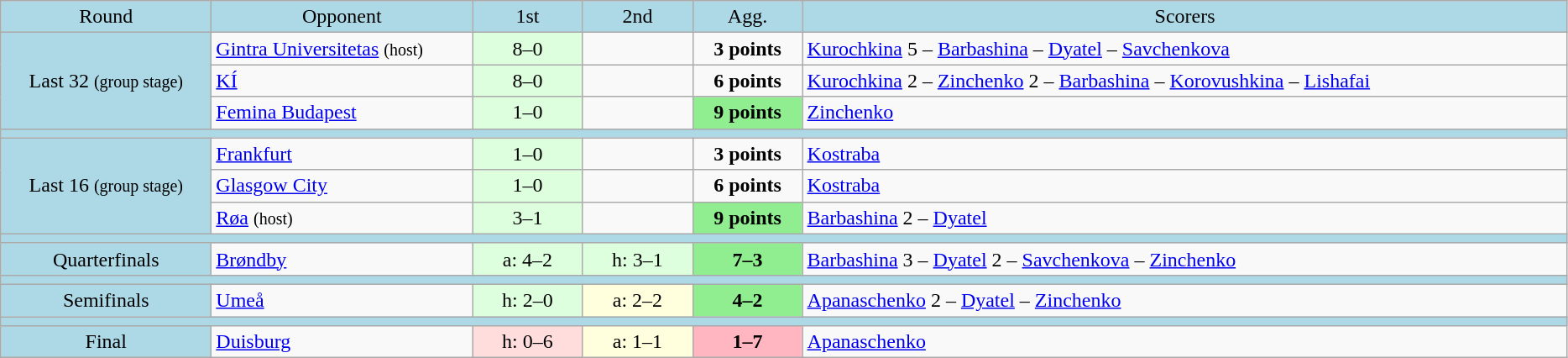<table class="wikitable" style="text-align:center">
<tr bgcolor=lightblue>
<td width=160px>Round</td>
<td width=200px>Opponent</td>
<td width=80px>1st</td>
<td width=80px>2nd</td>
<td width=80px>Agg.</td>
<td width=600px>Scorers</td>
</tr>
<tr>
<td rowspan=3 bgcolor=lightblue>Last 32 <small>(group stage)</small></td>
<td align=left> <a href='#'>Gintra Universitetas</a> <small>(host)</small></td>
<td bgcolor="#ddffdd">8–0</td>
<td></td>
<td><strong>3 points</strong></td>
<td align=left><a href='#'>Kurochkina</a> 5 – <a href='#'>Barbashina</a> – <a href='#'>Dyatel</a> – <a href='#'>Savchenkova</a></td>
</tr>
<tr>
<td align=left> <a href='#'>KÍ</a></td>
<td bgcolor="#ddffdd">8–0</td>
<td></td>
<td><strong>6 points</strong></td>
<td align=left><a href='#'>Kurochkina</a> 2 – <a href='#'>Zinchenko</a> 2 – <a href='#'>Barbashina</a> – <a href='#'>Korovushkina</a> – <a href='#'>Lishafai</a></td>
</tr>
<tr>
<td align=left> <a href='#'>Femina Budapest</a></td>
<td bgcolor="#ddffdd">1–0</td>
<td></td>
<td bgcolor=lightgreen><strong>9 points</strong></td>
<td align=left><a href='#'>Zinchenko</a></td>
</tr>
<tr bgcolor=lightblue>
<td colspan=6></td>
</tr>
<tr>
<td rowspan=3 bgcolor=lightblue>Last 16 <small>(group stage)</small></td>
<td align=left> <a href='#'>Frankfurt</a></td>
<td bgcolor="#ddffdd">1–0</td>
<td></td>
<td><strong>3 points</strong></td>
<td align=left><a href='#'>Kostraba</a></td>
</tr>
<tr>
<td align=left> <a href='#'>Glasgow City</a></td>
<td bgcolor="#ddffdd">1–0</td>
<td></td>
<td><strong>6 points</strong></td>
<td align=left><a href='#'>Kostraba</a></td>
</tr>
<tr>
<td align=left> <a href='#'>Røa</a> <small>(host)</small></td>
<td bgcolor="#ddffdd">3–1</td>
<td></td>
<td bgcolor=lightgreen><strong>9 points</strong></td>
<td align=left><a href='#'>Barbashina</a> 2 – <a href='#'>Dyatel</a></td>
</tr>
<tr bgcolor=lightblue>
<td colspan=6></td>
</tr>
<tr>
<td bgcolor=lightblue>Quarterfinals</td>
<td align=left> <a href='#'>Brøndby</a></td>
<td bgcolor="#ddffdd">a: 4–2</td>
<td bgcolor="#ddffdd">h: 3–1</td>
<td bgcolor=lightgreen><strong>7–3</strong></td>
<td align=left><a href='#'>Barbashina</a> 3 – <a href='#'>Dyatel</a> 2 – <a href='#'>Savchenkova</a> – <a href='#'>Zinchenko</a></td>
</tr>
<tr bgcolor=lightblue>
<td colspan=6></td>
</tr>
<tr>
<td bgcolor=lightblue>Semifinals</td>
<td align=left> <a href='#'>Umeå</a></td>
<td bgcolor="#ddffdd">h: 2–0</td>
<td bgcolor="#ffffdd">a: 2–2</td>
<td bgcolor=lightgreen><strong>4–2</strong></td>
<td align=left><a href='#'>Apanaschenko</a> 2 – <a href='#'>Dyatel</a> – <a href='#'>Zinchenko</a></td>
</tr>
<tr bgcolor=lightblue>
<td colspan=6></td>
</tr>
<tr>
<td bgcolor=lightblue>Final</td>
<td align=left> <a href='#'>Duisburg</a></td>
<td bgcolor="#ffdddd">h: 0–6</td>
<td bgcolor="#ffffdd">a: 1–1</td>
<td bgcolor=lightpink><strong>1–7</strong></td>
<td align=left><a href='#'>Apanaschenko</a></td>
</tr>
</table>
